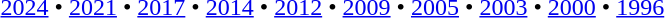<table id=toc class=toc summary=Contents>
<tr>
<td align=center><br><a href='#'>2024</a> • <a href='#'>2021</a> • <a href='#'>2017</a> • <a href='#'>2014</a> • <a href='#'>2012</a> • <a href='#'>2009</a> • <a href='#'>2005</a> • <a href='#'>2003</a> • <a href='#'>2000</a> • <a href='#'>1996</a></td>
</tr>
</table>
